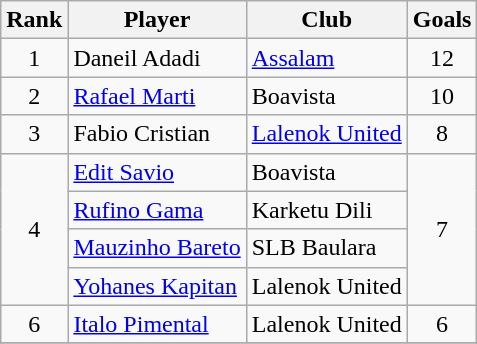<table class="wikitable" style="text-align:center">
<tr>
<th>Rank</th>
<th>Player</th>
<th>Club</th>
<th>Goals</th>
</tr>
<tr>
<td rowspan=1>1</td>
<td align="left"> Daneil Adadi</td>
<td align="left"><a href='#'>Assalam</a></td>
<td rowspan=1>12</td>
</tr>
<tr>
<td rowspan=1>2</td>
<td align="left"> <a href='#'>Rafael Marti</a></td>
<td align="left">Boavista</td>
<td rowspan=1>10</td>
</tr>
<tr>
<td>3</td>
<td align="left"> Fabio Cristian</td>
<td align="left"><a href='#'>Lalenok United</a></td>
<td>8</td>
</tr>
<tr>
<td rowspan=4>4</td>
<td align="left"> <a href='#'>Edit Savio</a></td>
<td align="left">Boavista</td>
<td rowspan=4>7</td>
</tr>
<tr>
<td align="left"> <a href='#'>Rufino Gama</a></td>
<td align="left">Karketu Dili</td>
</tr>
<tr>
<td align="left"> <a href='#'>Mauzinho Bareto</a></td>
<td align="left">SLB Baulara</td>
</tr>
<tr>
<td align="left"> <a href='#'>Yohanes Kapitan</a></td>
<td align="left">Lalenok United</td>
</tr>
<tr>
<td rowspan=1>6</td>
<td align="left"> <a href='#'>Italo Pimental</a></td>
<td align="left">Lalenok United</td>
<td rowspan=1>6</td>
</tr>
<tr>
</tr>
</table>
